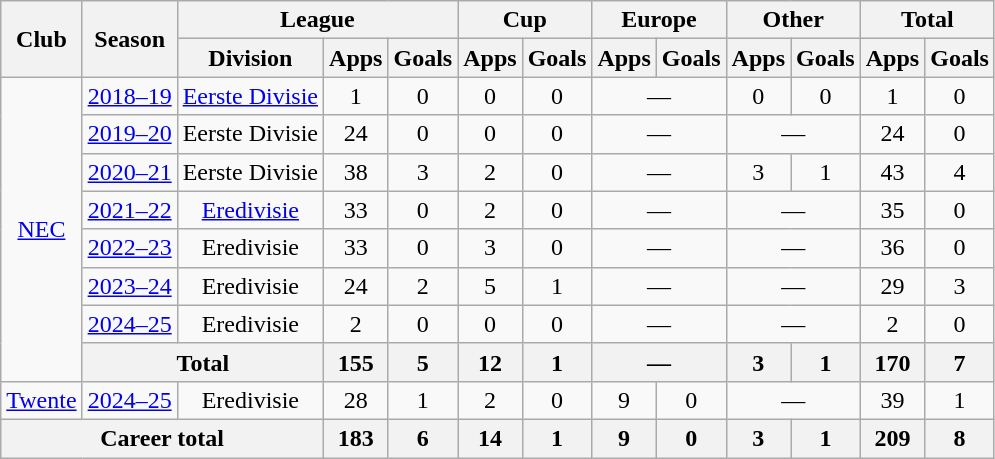<table class="wikitable" style="text-align:center">
<tr>
<th rowspan="2">Club</th>
<th rowspan="2">Season</th>
<th colspan="3">League</th>
<th colspan="2">Cup</th>
<th colspan="2">Europe</th>
<th colspan="2">Other</th>
<th colspan="2">Total</th>
</tr>
<tr>
<th>Division</th>
<th>Apps</th>
<th>Goals</th>
<th>Apps</th>
<th>Goals</th>
<th>Apps</th>
<th>Goals</th>
<th>Apps</th>
<th>Goals</th>
<th>Apps</th>
<th>Goals</th>
</tr>
<tr>
<td rowspan="8"><a href='#'>NEC</a></td>
<td><a href='#'>2018–19</a></td>
<td><a href='#'>Eerste Divisie</a></td>
<td>1</td>
<td>0</td>
<td>0</td>
<td>0</td>
<td colspan="2">—</td>
<td>0</td>
<td>0</td>
<td>1</td>
<td>0</td>
</tr>
<tr>
<td><a href='#'>2019–20</a></td>
<td>Eerste Divisie</td>
<td>24</td>
<td>0</td>
<td>0</td>
<td>0</td>
<td colspan="2">—</td>
<td colspan="2">—</td>
<td>24</td>
<td>0</td>
</tr>
<tr>
<td><a href='#'>2020–21</a></td>
<td>Eerste Divisie</td>
<td>38</td>
<td>3</td>
<td>2</td>
<td>0</td>
<td colspan="2">—</td>
<td>3</td>
<td>1</td>
<td>43</td>
<td>4</td>
</tr>
<tr>
<td><a href='#'>2021–22</a></td>
<td><a href='#'>Eredivisie</a></td>
<td>33</td>
<td>0</td>
<td>2</td>
<td>0</td>
<td colspan="2">—</td>
<td colspan="2">—</td>
<td>35</td>
<td>0</td>
</tr>
<tr>
<td><a href='#'>2022–23</a></td>
<td>Eredivisie</td>
<td>33</td>
<td>0</td>
<td>3</td>
<td>0</td>
<td colspan="2">—</td>
<td colspan="2">—</td>
<td>36</td>
<td>0</td>
</tr>
<tr>
<td><a href='#'>2023–24</a></td>
<td>Eredivisie</td>
<td>24</td>
<td>2</td>
<td>5</td>
<td>1</td>
<td colspan="2">—</td>
<td colspan="2">—</td>
<td>29</td>
<td>3</td>
</tr>
<tr>
<td><a href='#'>2024–25</a></td>
<td>Eredivisie</td>
<td>2</td>
<td>0</td>
<td>0</td>
<td>0</td>
<td colspan="2">—</td>
<td colspan="2">—</td>
<td>2</td>
<td>0</td>
</tr>
<tr>
<th colspan="2">Total</th>
<th>155</th>
<th>5</th>
<th>12</th>
<th>1</th>
<th colspan="2">—</th>
<th>3</th>
<th>1</th>
<th>170</th>
<th>7</th>
</tr>
<tr>
<td><a href='#'>Twente</a></td>
<td><a href='#'>2024–25</a></td>
<td>Eredivisie</td>
<td>28</td>
<td>1</td>
<td>2</td>
<td>0</td>
<td>9</td>
<td>0</td>
<td colspan="2">—</td>
<td>39</td>
<td>1</td>
</tr>
<tr>
<th colspan="3">Career total</th>
<th>183</th>
<th>6</th>
<th>14</th>
<th>1</th>
<th>9</th>
<th>0</th>
<th>3</th>
<th>1</th>
<th>209</th>
<th>8</th>
</tr>
</table>
